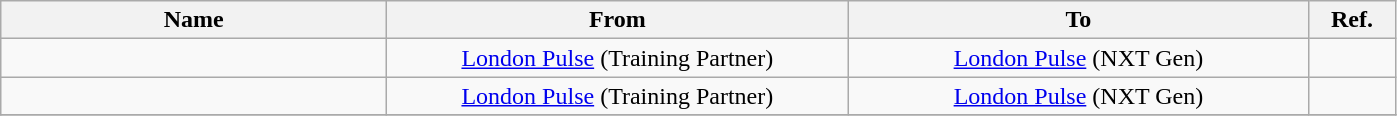<table class="wikitable sortable alternance" style="text-align:center">
<tr>
<th style="width:250px;">Name</th>
<th style="width:300px;">From</th>
<th style="width:300px;">To</th>
<th style="width:50px;">Ref.</th>
</tr>
<tr>
<td> </td>
<td> <a href='#'>London Pulse</a> (Training Partner)</td>
<td> <a href='#'>London Pulse</a> (NXT Gen)</td>
<td></td>
</tr>
<tr>
<td> </td>
<td> <a href='#'>London Pulse</a> (Training Partner)</td>
<td> <a href='#'>London Pulse</a> (NXT Gen)</td>
<td></td>
</tr>
<tr>
</tr>
</table>
